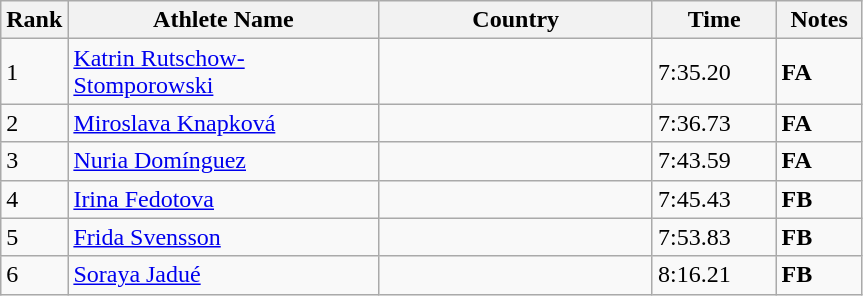<table class="wikitable sortable">
<tr>
<th width=25>Rank</th>
<th width=200>Athlete Name</th>
<th width=175>Country</th>
<th width=75>Time</th>
<th width=50>Notes</th>
</tr>
<tr>
<td>1</td>
<td><a href='#'>Katrin Rutschow-Stomporowski</a></td>
<td></td>
<td>7:35.20</td>
<td><strong>FA</strong></td>
</tr>
<tr>
<td>2</td>
<td><a href='#'>Miroslava Knapková</a></td>
<td></td>
<td>7:36.73</td>
<td><strong>FA</strong></td>
</tr>
<tr>
<td>3</td>
<td><a href='#'>Nuria Domínguez</a></td>
<td></td>
<td>7:43.59</td>
<td><strong>FA</strong></td>
</tr>
<tr>
<td>4</td>
<td><a href='#'>Irina Fedotova</a></td>
<td></td>
<td>7:45.43</td>
<td><strong>FB</strong></td>
</tr>
<tr>
<td>5</td>
<td><a href='#'>Frida Svensson</a></td>
<td></td>
<td>7:53.83</td>
<td><strong>FB</strong></td>
</tr>
<tr>
<td>6</td>
<td><a href='#'>Soraya Jadué</a></td>
<td></td>
<td>8:16.21</td>
<td><strong>FB</strong></td>
</tr>
</table>
